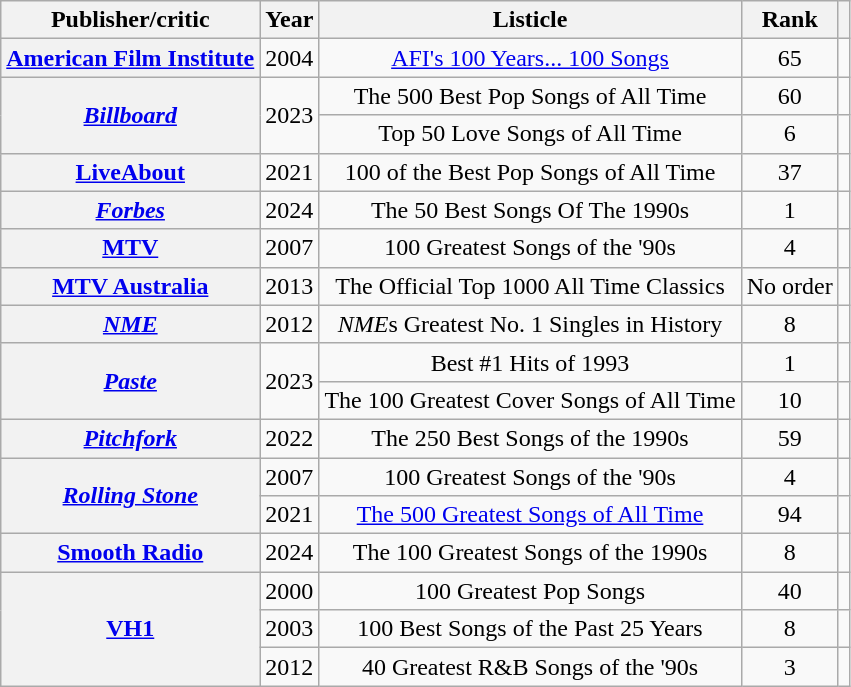<table class="wikitable plainrowheaders sortable" style="text-align:center">
<tr>
<th scope="col">Publisher/critic</th>
<th scope="col">Year</th>
<th scope="col">Listicle</th>
<th scope="col">Rank</th>
<th class="unsortable"></th>
</tr>
<tr>
<th scope="row"><a href='#'>American Film Institute</a></th>
<td>2004</td>
<td><a href='#'>AFI's 100 Years... 100 Songs</a></td>
<td>65</td>
<td></td>
</tr>
<tr>
<th rowspan="2" scope="row"><em><a href='#'>Billboard</a></em></th>
<td rowspan="2">2023</td>
<td>The 500 Best Pop Songs of All Time</td>
<td>60</td>
<td></td>
</tr>
<tr>
<td>Top 50 Love Songs of All Time</td>
<td>6</td>
<td></td>
</tr>
<tr>
<th scope="row"><a href='#'>LiveAbout</a></th>
<td>2021</td>
<td>100 of the Best Pop Songs of All Time</td>
<td>37</td>
<td></td>
</tr>
<tr>
<th scope="row"><em><a href='#'>Forbes</a></em></th>
<td>2024</td>
<td>The 50 Best Songs Of The 1990s</td>
<td>1</td>
<td></td>
</tr>
<tr>
<th scope="row"><a href='#'>MTV</a></th>
<td>2007</td>
<td>100 Greatest Songs of the '90s</td>
<td>4</td>
<td></td>
</tr>
<tr>
<th scope="row"><a href='#'>MTV Australia</a></th>
<td>2013</td>
<td>The Official Top 1000 All Time Classics</td>
<td>No order</td>
<td></td>
</tr>
<tr>
<th scope="row"><em><a href='#'>NME</a></em></th>
<td>2012</td>
<td><em>NME</em>s Greatest No. 1 Singles in History</td>
<td>8</td>
<td></td>
</tr>
<tr>
<th rowspan="2" scope="row"><em><a href='#'>Paste</a></em></th>
<td rowspan="2">2023</td>
<td>Best #1 Hits of 1993</td>
<td>1</td>
<td></td>
</tr>
<tr>
<td>The 100 Greatest Cover Songs of All Time</td>
<td>10</td>
<td></td>
</tr>
<tr>
<th scope="row"><em><a href='#'>Pitchfork</a></em></th>
<td>2022</td>
<td>The 250 Best Songs of the 1990s</td>
<td>59</td>
<td></td>
</tr>
<tr>
<th rowspan="2" scope="row"><em><a href='#'>Rolling Stone</a></em></th>
<td>2007</td>
<td>100 Greatest Songs of the '90s</td>
<td>4</td>
<td></td>
</tr>
<tr>
<td>2021</td>
<td><a href='#'>The 500 Greatest Songs of All Time</a></td>
<td>94</td>
<td></td>
</tr>
<tr>
<th scope="row"><a href='#'>Smooth Radio</a></th>
<td>2024</td>
<td>The 100 Greatest Songs of the 1990s</td>
<td>8</td>
<td></td>
</tr>
<tr>
<th rowspan="3" scope="row"><a href='#'>VH1</a></th>
<td>2000</td>
<td>100 Greatest Pop Songs</td>
<td>40</td>
<td></td>
</tr>
<tr>
<td>2003</td>
<td>100 Best Songs of the Past 25 Years</td>
<td>8</td>
<td></td>
</tr>
<tr>
<td>2012</td>
<td>40 Greatest R&B Songs of the '90s</td>
<td>3</td>
<td></td>
</tr>
</table>
